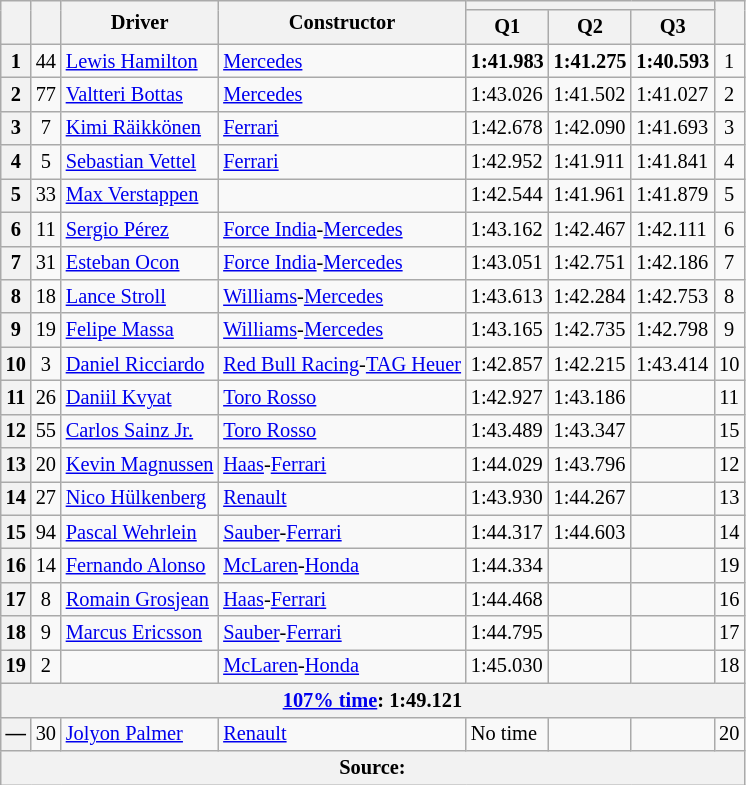<table class="wikitable sortable" style="font-size:85%">
<tr>
<th rowspan=2></th>
<th rowspan=2></th>
<th rowspan=2>Driver</th>
<th rowspan=2>Constructor</th>
<th colspan=3></th>
<th rowspan=2></th>
</tr>
<tr>
<th>Q1</th>
<th>Q2</th>
<th>Q3</th>
</tr>
<tr>
<th>1</th>
<td align="center">44</td>
<td> <a href='#'>Lewis Hamilton</a></td>
<td><a href='#'>Mercedes</a></td>
<td><strong>1:41.983</strong></td>
<td><strong>1:41.275</strong></td>
<td><strong>1:40.593</strong></td>
<td align="center">1</td>
</tr>
<tr>
<th>2</th>
<td align="center">77</td>
<td> <a href='#'>Valtteri Bottas</a></td>
<td><a href='#'>Mercedes</a></td>
<td>1:43.026</td>
<td>1:41.502</td>
<td>1:41.027</td>
<td align="center">2</td>
</tr>
<tr>
<th>3</th>
<td align="center">7</td>
<td> <a href='#'>Kimi Räikkönen</a></td>
<td><a href='#'>Ferrari</a></td>
<td>1:42.678</td>
<td>1:42.090</td>
<td>1:41.693</td>
<td align="center">3</td>
</tr>
<tr>
<th>4</th>
<td align="center">5</td>
<td> <a href='#'>Sebastian Vettel</a></td>
<td><a href='#'>Ferrari</a></td>
<td>1:42.952</td>
<td>1:41.911</td>
<td>1:41.841</td>
<td align="center">4</td>
</tr>
<tr>
<th>5</th>
<td align="center">33</td>
<td> <a href='#'>Max Verstappen</a></td>
<td></td>
<td>1:42.544</td>
<td>1:41.961</td>
<td>1:41.879</td>
<td align="center">5</td>
</tr>
<tr>
<th>6</th>
<td align="center">11</td>
<td> <a href='#'>Sergio Pérez</a></td>
<td><a href='#'>Force India</a>-<a href='#'>Mercedes</a></td>
<td>1:43.162</td>
<td>1:42.467</td>
<td>1:42.111</td>
<td align="center">6</td>
</tr>
<tr>
<th>7</th>
<td align="center">31</td>
<td> <a href='#'>Esteban Ocon</a></td>
<td><a href='#'>Force India</a>-<a href='#'>Mercedes</a></td>
<td>1:43.051</td>
<td>1:42.751</td>
<td>1:42.186</td>
<td align="center">7</td>
</tr>
<tr>
<th>8</th>
<td align="center">18</td>
<td> <a href='#'>Lance Stroll</a></td>
<td><a href='#'>Williams</a>-<a href='#'>Mercedes</a></td>
<td>1:43.613</td>
<td>1:42.284</td>
<td>1:42.753</td>
<td align="center">8</td>
</tr>
<tr>
<th>9</th>
<td align="center">19</td>
<td> <a href='#'>Felipe Massa</a></td>
<td><a href='#'>Williams</a>-<a href='#'>Mercedes</a></td>
<td>1:43.165</td>
<td>1:42.735</td>
<td>1:42.798</td>
<td align="center">9</td>
</tr>
<tr>
<th>10</th>
<td align="center">3</td>
<td> <a href='#'>Daniel Ricciardo</a></td>
<td><a href='#'>Red Bull Racing</a>-<a href='#'>TAG Heuer</a></td>
<td>1:42.857</td>
<td>1:42.215</td>
<td>1:43.414</td>
<td align="center">10</td>
</tr>
<tr>
<th>11</th>
<td align="center">26</td>
<td> <a href='#'>Daniil Kvyat</a></td>
<td><a href='#'>Toro Rosso</a></td>
<td>1:42.927</td>
<td>1:43.186</td>
<td></td>
<td align="center">11</td>
</tr>
<tr>
<th>12</th>
<td align="center">55</td>
<td> <a href='#'>Carlos Sainz Jr.</a></td>
<td><a href='#'>Toro Rosso</a></td>
<td>1:43.489</td>
<td>1:43.347</td>
<td></td>
<td align="center">15</td>
</tr>
<tr>
<th>13</th>
<td align="center">20</td>
<td> <a href='#'>Kevin Magnussen</a></td>
<td><a href='#'>Haas</a>-<a href='#'>Ferrari</a></td>
<td>1:44.029</td>
<td>1:43.796</td>
<td></td>
<td align="center">12</td>
</tr>
<tr>
<th>14</th>
<td align="center">27</td>
<td> <a href='#'>Nico Hülkenberg</a></td>
<td><a href='#'>Renault</a></td>
<td>1:43.930</td>
<td>1:44.267</td>
<td></td>
<td align="center">13</td>
</tr>
<tr>
<th>15</th>
<td align="center">94</td>
<td> <a href='#'>Pascal Wehrlein</a></td>
<td><a href='#'>Sauber</a>-<a href='#'>Ferrari</a></td>
<td>1:44.317</td>
<td>1:44.603</td>
<td></td>
<td align="center">14</td>
</tr>
<tr>
<th>16</th>
<td align="center">14</td>
<td> <a href='#'>Fernando Alonso</a></td>
<td><a href='#'>McLaren</a>-<a href='#'>Honda</a></td>
<td>1:44.334</td>
<td></td>
<td></td>
<td align="center">19</td>
</tr>
<tr>
<th>17</th>
<td align="center">8</td>
<td> <a href='#'>Romain Grosjean</a></td>
<td><a href='#'>Haas</a>-<a href='#'>Ferrari</a></td>
<td>1:44.468</td>
<td></td>
<td></td>
<td align="center">16</td>
</tr>
<tr>
<th>18</th>
<td align="center">9</td>
<td> <a href='#'>Marcus Ericsson</a></td>
<td><a href='#'>Sauber</a>-<a href='#'>Ferrari</a></td>
<td>1:44.795</td>
<td></td>
<td></td>
<td align="center">17</td>
</tr>
<tr>
<th>19</th>
<td align="center">2</td>
<td></td>
<td><a href='#'>McLaren</a>-<a href='#'>Honda</a></td>
<td>1:45.030</td>
<td></td>
<td></td>
<td align="center">18</td>
</tr>
<tr>
<th colspan="8"><a href='#'>107% time</a>: 1:49.121</th>
</tr>
<tr>
<th>—</th>
<td align="center">30</td>
<td> <a href='#'>Jolyon Palmer</a></td>
<td><a href='#'>Renault</a></td>
<td>No time</td>
<td></td>
<td></td>
<td align="center">20</td>
</tr>
<tr>
<th colspan="8">Source:</th>
</tr>
</table>
